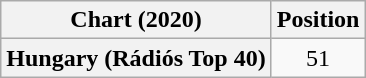<table class="wikitable plainrowheaders" style="text-align:center">
<tr>
<th scope="col">Chart (2020)</th>
<th scope="col">Position</th>
</tr>
<tr>
<th scope="row">Hungary (Rádiós Top 40)</th>
<td>51</td>
</tr>
</table>
